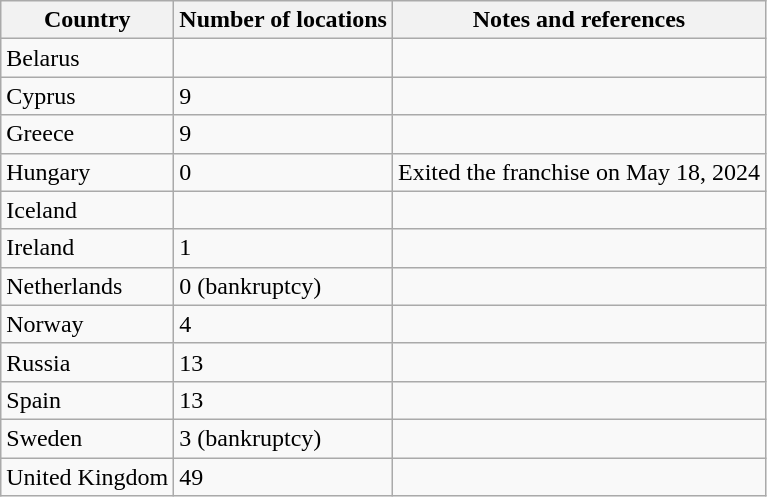<table class="wikitable sortable">
<tr>
<th>Country</th>
<th>Number of locations</th>
<th>Notes and references</th>
</tr>
<tr>
<td>Belarus</td>
<td></td>
<td></td>
</tr>
<tr>
<td>Cyprus</td>
<td>9</td>
<td></td>
</tr>
<tr>
<td>Greece</td>
<td>9</td>
<td></td>
</tr>
<tr>
<td>Hungary</td>
<td>0</td>
<td>Exited the franchise on May 18, 2024</td>
</tr>
<tr>
<td>Iceland</td>
<td></td>
<td></td>
</tr>
<tr>
<td>Ireland</td>
<td>1</td>
<td></td>
</tr>
<tr>
<td>Netherlands</td>
<td>0 (bankruptcy)</td>
<td></td>
</tr>
<tr>
<td>Norway</td>
<td>4</td>
<td></td>
</tr>
<tr>
<td>Russia</td>
<td>13</td>
<td></td>
</tr>
<tr>
<td>Spain</td>
<td>13</td>
<td></td>
</tr>
<tr>
<td>Sweden</td>
<td>3 (bankruptcy)</td>
<td></td>
</tr>
<tr>
<td>United Kingdom</td>
<td>49</td>
<td></td>
</tr>
</table>
